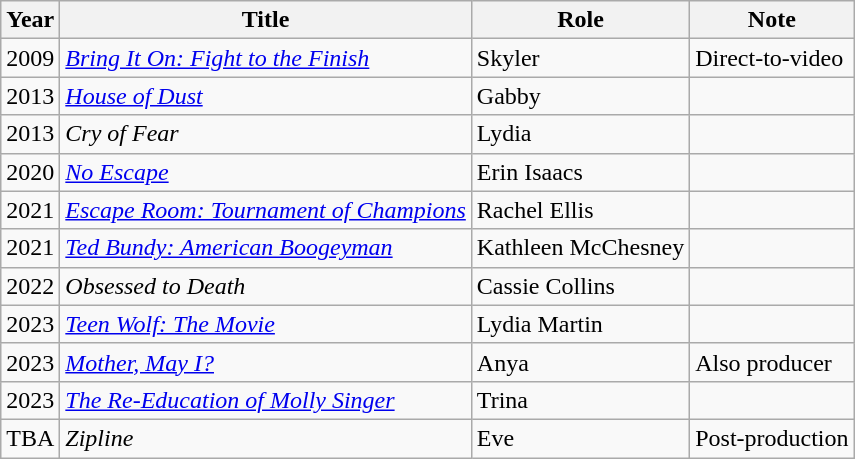<table class="wikitable sortable">
<tr>
<th>Year</th>
<th>Title</th>
<th>Role</th>
<th class="unsortable">Note</th>
</tr>
<tr>
<td>2009</td>
<td><em><a href='#'>Bring It On: Fight to the Finish</a></em></td>
<td>Skyler</td>
<td>Direct-to-video</td>
</tr>
<tr>
<td>2013</td>
<td><em><a href='#'>House of Dust</a></em></td>
<td>Gabby</td>
<td></td>
</tr>
<tr>
<td>2013</td>
<td><em>Cry of Fear</em></td>
<td>Lydia</td>
<td></td>
</tr>
<tr>
<td>2020</td>
<td><em><a href='#'>No Escape</a></em></td>
<td>Erin Isaacs</td>
<td></td>
</tr>
<tr>
<td>2021</td>
<td><em><a href='#'>Escape Room: Tournament of Champions</a></em></td>
<td>Rachel Ellis</td>
<td></td>
</tr>
<tr>
<td>2021</td>
<td><em><a href='#'>Ted Bundy: American Boogeyman</a></em></td>
<td>Kathleen McChesney</td>
<td></td>
</tr>
<tr>
<td>2022</td>
<td><em>Obsessed to Death</em></td>
<td>Cassie Collins</td>
<td></td>
</tr>
<tr>
<td>2023</td>
<td><em><a href='#'>Teen Wolf: The Movie</a></em></td>
<td>Lydia Martin</td>
<td></td>
</tr>
<tr>
<td>2023</td>
<td><em><a href='#'>Mother, May I?</a></em></td>
<td>Anya</td>
<td>Also producer</td>
</tr>
<tr>
<td>2023</td>
<td data-sort-value="Re-Education of Molly Singer, The"><em><a href='#'>The Re-Education of Molly Singer</a></em></td>
<td>Trina</td>
<td></td>
</tr>
<tr>
<td>TBA</td>
<td><em>Zipline</em></td>
<td>Eve</td>
<td>Post-production</td>
</tr>
</table>
